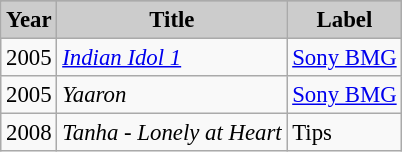<table class="wikitable" border="1" style="font-size: 95%;" ;>
<tr style="text-align:center;">
</tr>
<tr style="text-align:center;">
<th style="background:#ccc;">Year</th>
<th style="background:#ccc;">Title</th>
<th style="background:#ccc;">Label</th>
</tr>
<tr>
<td>2005</td>
<td><em><a href='#'>Indian Idol 1</a></em></td>
<td><a href='#'>Sony BMG</a></td>
</tr>
<tr>
<td>2005</td>
<td><em>Yaaron</em></td>
<td><a href='#'>Sony BMG</a></td>
</tr>
<tr>
<td>2008</td>
<td><em>Tanha - Lonely at Heart</em></td>
<td>Tips</td>
</tr>
</table>
